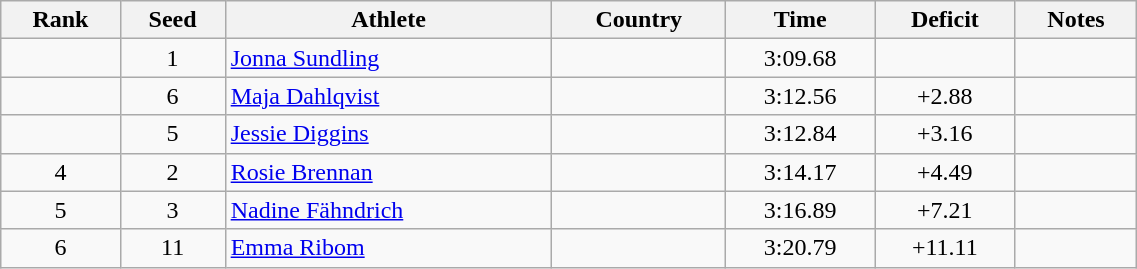<table class="wikitable sortable" style="text-align:center" width=60%>
<tr>
<th>Rank</th>
<th>Seed</th>
<th>Athlete</th>
<th>Country</th>
<th>Time</th>
<th>Deficit</th>
<th>Notes</th>
</tr>
<tr>
<td></td>
<td>1</td>
<td align=left><a href='#'>Jonna Sundling</a></td>
<td align=left></td>
<td>3:09.68</td>
<td></td>
<td></td>
</tr>
<tr>
<td></td>
<td>6</td>
<td align=left><a href='#'>Maja Dahlqvist</a></td>
<td align=left></td>
<td>3:12.56</td>
<td>+2.88</td>
<td></td>
</tr>
<tr>
<td></td>
<td>5</td>
<td align=left><a href='#'>Jessie Diggins</a></td>
<td align=left></td>
<td>3:12.84</td>
<td>+3.16</td>
<td></td>
</tr>
<tr>
<td>4</td>
<td>2</td>
<td align=left><a href='#'>Rosie Brennan</a></td>
<td align=left></td>
<td>3:14.17</td>
<td>+4.49</td>
<td></td>
</tr>
<tr>
<td>5</td>
<td>3</td>
<td align=left><a href='#'>Nadine Fähndrich</a></td>
<td align=left></td>
<td>3:16.89</td>
<td>+7.21</td>
<td></td>
</tr>
<tr>
<td>6</td>
<td>11</td>
<td align=left><a href='#'>Emma Ribom</a></td>
<td align=left></td>
<td>3:20.79</td>
<td>+11.11</td>
<td></td>
</tr>
</table>
